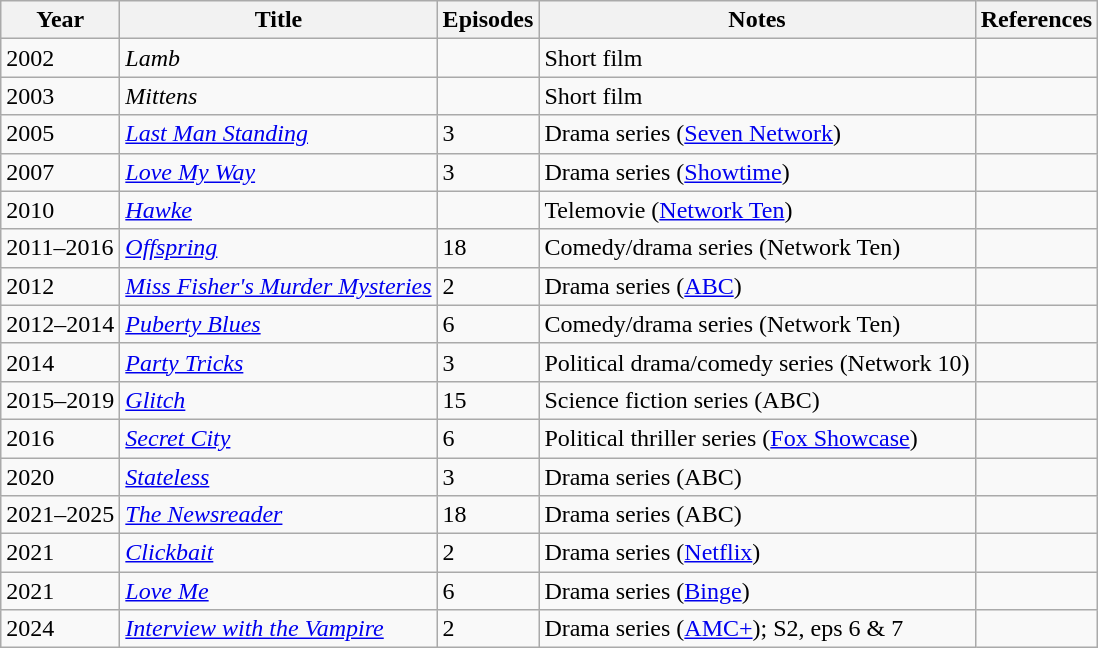<table class="wikitable">
<tr>
<th>Year</th>
<th>Title</th>
<th>Episodes</th>
<th>Notes</th>
<th>References</th>
</tr>
<tr>
<td>2002</td>
<td><em>Lamb</em></td>
<td></td>
<td>Short film</td>
<td></td>
</tr>
<tr>
<td>2003</td>
<td><em>Mittens</em></td>
<td></td>
<td>Short film</td>
<td></td>
</tr>
<tr>
<td>2005</td>
<td><em><a href='#'>Last Man Standing</a></em></td>
<td>3</td>
<td>Drama series (<a href='#'>Seven Network</a>)</td>
<td></td>
</tr>
<tr>
<td>2007</td>
<td><em><a href='#'>Love My Way</a></em></td>
<td>3</td>
<td>Drama series (<a href='#'>Showtime</a>)</td>
<td></td>
</tr>
<tr>
<td>2010</td>
<td><em><a href='#'>Hawke</a></em></td>
<td></td>
<td>Telemovie (<a href='#'>Network Ten</a>)</td>
<td></td>
</tr>
<tr>
<td>2011–2016</td>
<td><em><a href='#'>Offspring</a></em></td>
<td>18</td>
<td>Comedy/drama series (Network Ten)</td>
<td></td>
</tr>
<tr>
<td>2012</td>
<td><em><a href='#'>Miss Fisher's Murder Mysteries</a></em></td>
<td>2</td>
<td>Drama series (<a href='#'>ABC</a>)</td>
<td></td>
</tr>
<tr>
<td>2012–2014</td>
<td><em><a href='#'>Puberty Blues</a></em></td>
<td>6</td>
<td>Comedy/drama series (Network Ten)</td>
<td></td>
</tr>
<tr>
<td>2014</td>
<td><em><a href='#'>Party Tricks</a></em></td>
<td>3</td>
<td>Political drama/comedy series (Network 10)</td>
<td></td>
</tr>
<tr>
<td>2015–2019</td>
<td><em><a href='#'>Glitch</a></em></td>
<td>15</td>
<td>Science fiction series (ABC)</td>
<td></td>
</tr>
<tr>
<td>2016</td>
<td><em><a href='#'>Secret City</a></em></td>
<td>6</td>
<td>Political thriller series (<a href='#'>Fox Showcase</a>)</td>
<td></td>
</tr>
<tr>
<td>2020</td>
<td><em><a href='#'>Stateless</a></em></td>
<td>3</td>
<td>Drama series (ABC)</td>
<td></td>
</tr>
<tr>
<td>2021–2025</td>
<td><em><a href='#'>The Newsreader</a></em></td>
<td>18</td>
<td>Drama series (ABC)</td>
<td></td>
</tr>
<tr>
<td>2021</td>
<td><em><a href='#'>Clickbait</a></em></td>
<td>2</td>
<td>Drama series (<a href='#'>Netflix</a>)</td>
<td></td>
</tr>
<tr>
<td>2021</td>
<td><em><a href='#'>Love Me</a></em></td>
<td>6</td>
<td>Drama series (<a href='#'>Binge</a>)</td>
<td></td>
</tr>
<tr>
<td>2024</td>
<td><em><a href='#'>Interview with the Vampire</a></em></td>
<td>2</td>
<td>Drama series (<a href='#'>AMC+</a>); S2, eps 6 & 7</td>
<td></td>
</tr>
</table>
